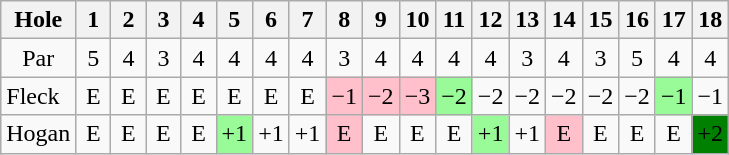<table class="wikitable" style="text-align:center">
<tr>
<th>Hole</th>
<th> 1 </th>
<th> 2 </th>
<th> 3 </th>
<th> 4 </th>
<th> 5 </th>
<th> 6 </th>
<th> 7 </th>
<th> 8 </th>
<th> 9 </th>
<th>10</th>
<th>11</th>
<th>12</th>
<th>13</th>
<th>14</th>
<th>15</th>
<th>16</th>
<th>17</th>
<th>18</th>
</tr>
<tr>
<td>Par</td>
<td>5</td>
<td>4</td>
<td>3</td>
<td>4</td>
<td>4</td>
<td>4</td>
<td>4</td>
<td>3</td>
<td>4</td>
<td>4</td>
<td>4</td>
<td>4</td>
<td>3</td>
<td>4</td>
<td>3</td>
<td>5</td>
<td>4</td>
<td>4</td>
</tr>
<tr>
<td align=left> Fleck</td>
<td>E</td>
<td>E</td>
<td>E</td>
<td>E</td>
<td>E</td>
<td>E</td>
<td>E</td>
<td style="background: Pink;">−1</td>
<td style="background: Pink;">−2</td>
<td style="background: Pink;">−3</td>
<td style="background: PaleGreen;">−2</td>
<td>−2</td>
<td>−2</td>
<td>−2</td>
<td>−2</td>
<td>−2</td>
<td style="background: PaleGreen;">−1</td>
<td>−1</td>
</tr>
<tr>
<td align=left> Hogan</td>
<td>E</td>
<td>E</td>
<td>E</td>
<td>E</td>
<td style="background: PaleGreen;">+1</td>
<td>+1</td>
<td>+1</td>
<td style="background: Pink;">E</td>
<td>E</td>
<td>E</td>
<td>E</td>
<td style="background: PaleGreen;">+1</td>
<td>+1</td>
<td style="background: Pink;">E</td>
<td>E</td>
<td>E</td>
<td>E</td>
<td style="background: Green;">+2</td>
</tr>
</table>
